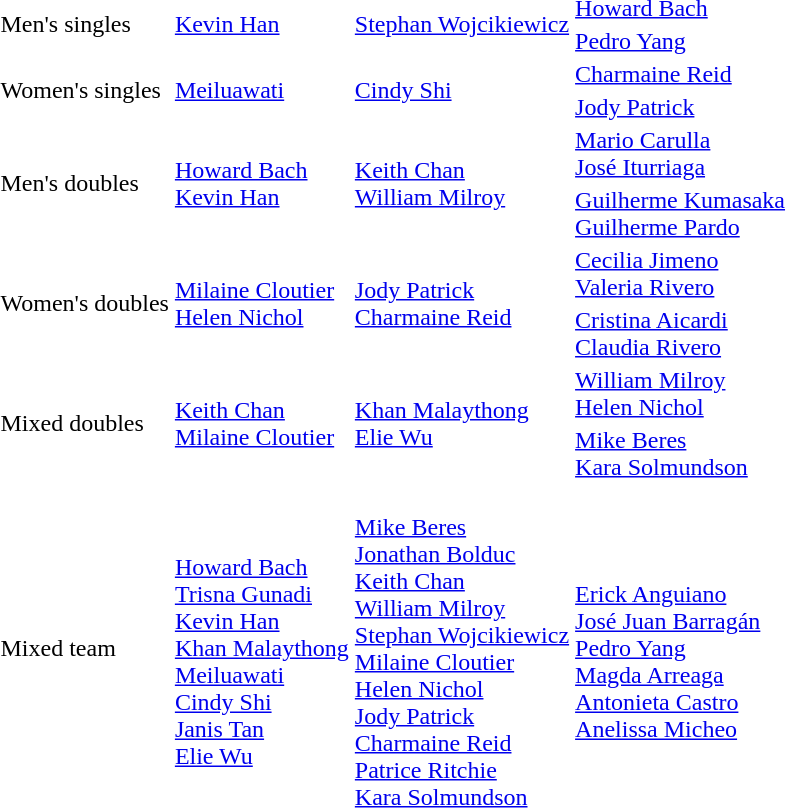<table>
<tr>
<td rowspan="2">Men's singles</td>
<td rowspan="2"> <a href='#'>Kevin Han</a></td>
<td rowspan="2"> <a href='#'>Stephan Wojcikiewicz</a></td>
<td> <a href='#'>Howard Bach</a></td>
</tr>
<tr>
<td> <a href='#'>Pedro Yang</a></td>
</tr>
<tr>
<td rowspan="2">Women's singles</td>
<td rowspan="2"> <a href='#'>Meiluawati</a></td>
<td rowspan="2"> <a href='#'>Cindy Shi</a></td>
<td> <a href='#'>Charmaine Reid</a></td>
</tr>
<tr>
<td> <a href='#'>Jody Patrick</a></td>
</tr>
<tr>
<td rowspan="2">Men's doubles</td>
<td rowspan="2"> <a href='#'>Howard Bach</a><br> <a href='#'>Kevin Han</a></td>
<td rowspan="2"> <a href='#'>Keith Chan</a><br> <a href='#'>William Milroy</a></td>
<td> <a href='#'>Mario Carulla</a><br> <a href='#'>José Iturriaga</a></td>
</tr>
<tr>
<td> <a href='#'>Guilherme Kumasaka</a><br> <a href='#'>Guilherme Pardo</a></td>
</tr>
<tr>
<td rowspan="2">Women's doubles</td>
<td rowspan="2"> <a href='#'>Milaine Cloutier</a><br> <a href='#'>Helen Nichol</a></td>
<td rowspan="2"> <a href='#'>Jody Patrick</a><br> <a href='#'>Charmaine Reid</a></td>
<td> <a href='#'>Cecilia Jimeno</a><br> <a href='#'>Valeria Rivero</a></td>
</tr>
<tr>
<td> <a href='#'>Cristina Aicardi</a><br> <a href='#'>Claudia Rivero</a></td>
</tr>
<tr>
<td rowspan="2">Mixed doubles</td>
<td rowspan="2"> <a href='#'>Keith Chan</a><br> <a href='#'>Milaine Cloutier</a></td>
<td rowspan="2"> <a href='#'>Khan Malaythong</a><br> <a href='#'>Elie Wu</a></td>
<td> <a href='#'>William Milroy</a><br> <a href='#'>Helen Nichol</a></td>
</tr>
<tr>
<td> <a href='#'>Mike Beres</a><br> <a href='#'>Kara Solmundson</a></td>
</tr>
<tr>
<td>Mixed team</td>
<td><br><a href='#'>Howard Bach</a><br><a href='#'>Trisna Gunadi</a><br><a href='#'>Kevin Han</a><br><a href='#'>Khan Malaythong</a><br><a href='#'>Meiluawati</a><br><a href='#'>Cindy Shi</a><br><a href='#'>Janis Tan</a><br><a href='#'>Elie Wu</a></td>
<td><br><a href='#'>Mike Beres</a><br><a href='#'>Jonathan Bolduc</a><br><a href='#'>Keith Chan</a><br><a href='#'>William Milroy</a><br><a href='#'>Stephan Wojcikiewicz</a><br><a href='#'>Milaine Cloutier</a><br><a href='#'>Helen Nichol</a><br><a href='#'>Jody Patrick</a><br><a href='#'>Charmaine Reid</a><br><a href='#'>Patrice Ritchie</a><br><a href='#'>Kara Solmundson</a></td>
<td><br><a href='#'>Erick Anguiano</a><br><a href='#'>José Juan Barragán</a><br><a href='#'>Pedro Yang</a><br><a href='#'>Magda Arreaga</a><br><a href='#'>Antonieta Castro</a><br><a href='#'>Anelissa Micheo</a></td>
</tr>
</table>
